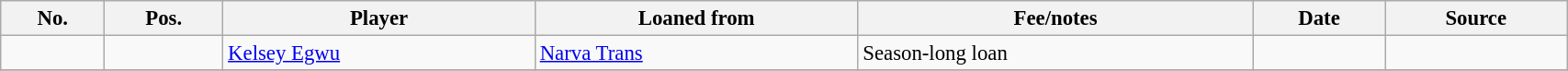<table class="wikitable sortable" style="width:90%; text-align:center; font-size:95%; text-align:left;">
<tr>
<th>No.</th>
<th>Pos.</th>
<th>Player</th>
<th>Loaned from</th>
<th>Fee/notes</th>
<th>Date</th>
<th>Source</th>
</tr>
<tr>
<td align=center></td>
<td align=center></td>
<td align=Egwu, Kelsey> <a href='#'>Kelsey Egwu</a></td>
<td> <a href='#'>Narva Trans</a></td>
<td>Season-long loan</td>
<td></td>
<td></td>
</tr>
<tr>
</tr>
</table>
